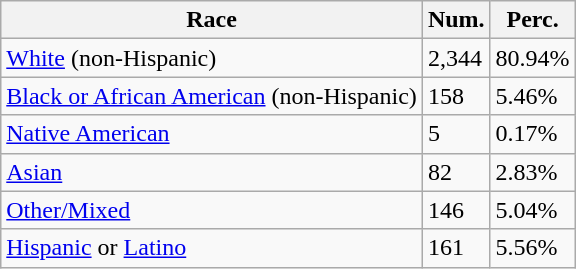<table class="wikitable">
<tr>
<th>Race</th>
<th>Num.</th>
<th>Perc.</th>
</tr>
<tr>
<td><a href='#'>White</a> (non-Hispanic)</td>
<td>2,344</td>
<td>80.94%</td>
</tr>
<tr>
<td><a href='#'>Black or African American</a> (non-Hispanic)</td>
<td>158</td>
<td>5.46%</td>
</tr>
<tr>
<td><a href='#'>Native American</a></td>
<td>5</td>
<td>0.17%</td>
</tr>
<tr>
<td><a href='#'>Asian</a></td>
<td>82</td>
<td>2.83%</td>
</tr>
<tr>
<td><a href='#'>Other/Mixed</a></td>
<td>146</td>
<td>5.04%</td>
</tr>
<tr>
<td><a href='#'>Hispanic</a> or <a href='#'>Latino</a></td>
<td>161</td>
<td>5.56%</td>
</tr>
</table>
